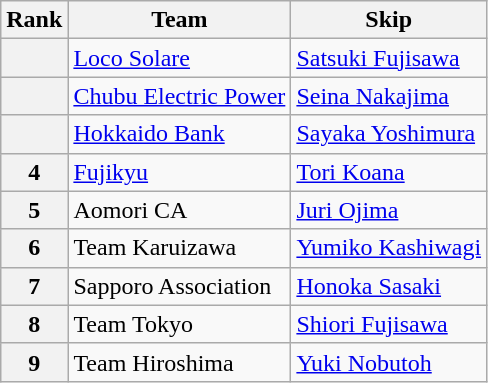<table class="wikitable">
<tr>
<th>Rank</th>
<th>Team</th>
<th>Skip</th>
</tr>
<tr>
<th></th>
<td style="text-align: left;"> <a href='#'>Loco Solare</a></td>
<td style="text-align: left;"><a href='#'>Satsuki Fujisawa</a></td>
</tr>
<tr>
<th></th>
<td style="text-align: left;"> <a href='#'>Chubu Electric Power</a></td>
<td style="text-align: left;"><a href='#'>Seina Nakajima</a></td>
</tr>
<tr>
<th></th>
<td style="text-align: left;"> <a href='#'>Hokkaido Bank</a></td>
<td style="text-align: left;"><a href='#'>Sayaka Yoshimura</a></td>
</tr>
<tr>
<th>4</th>
<td style="text-align: left;"> <a href='#'>Fujikyu</a></td>
<td style="text-align: left;"><a href='#'>Tori Koana</a></td>
</tr>
<tr>
<th>5</th>
<td style="text-align: left;"> Aomori CA</td>
<td style="text-align: left;"><a href='#'>Juri Ojima</a></td>
</tr>
<tr>
<th>6</th>
<td style="text-align: left;"> Team Karuizawa</td>
<td style="text-align: left;"><a href='#'>Yumiko Kashiwagi</a></td>
</tr>
<tr>
<th>7</th>
<td style="text-align: left;"> Sapporo Association</td>
<td style="text-align: left;"><a href='#'>Honoka Sasaki</a></td>
</tr>
<tr>
<th>8</th>
<td style="text-align: left;"> Team Tokyo</td>
<td style="text-align: left;"><a href='#'>Shiori Fujisawa</a></td>
</tr>
<tr>
<th>9</th>
<td style="text-align: left;"> Team Hiroshima</td>
<td style="text-align: left;"><a href='#'>Yuki Nobutoh</a></td>
</tr>
</table>
